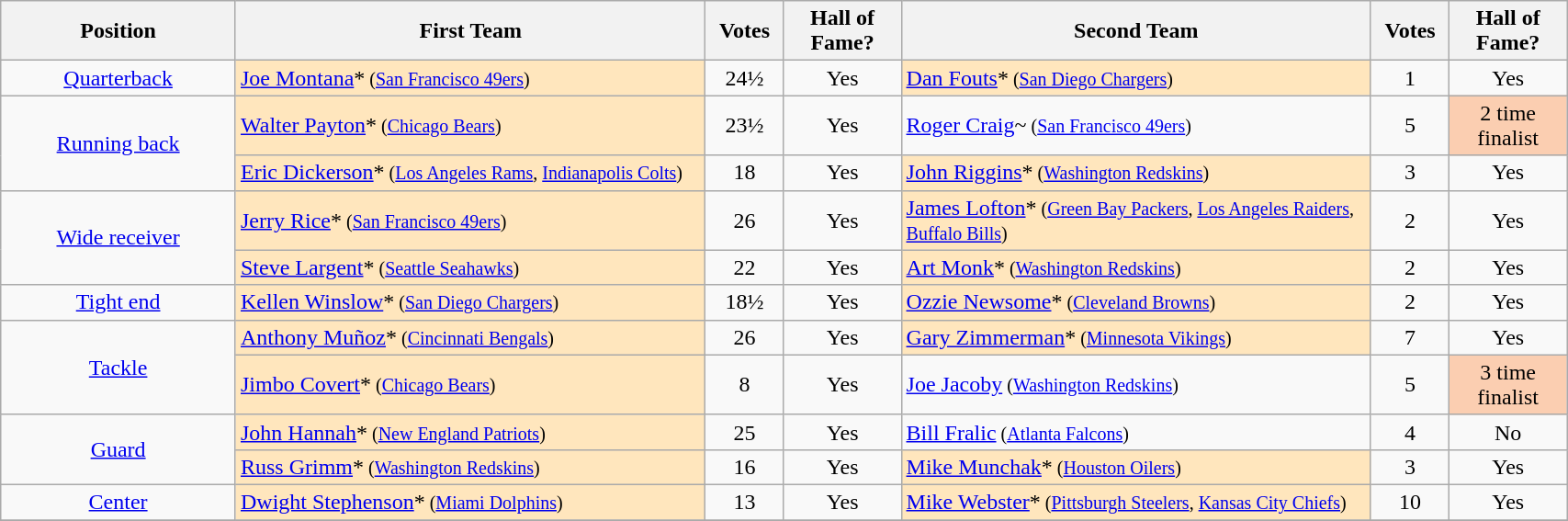<table class="wikitable" width=90%>
<tr>
<th width=15%>Position</th>
<th width=30%>First Team</th>
<th width=5%>Votes</th>
<th width=7.5%>Hall of Fame?</th>
<th width=30%>Second Team</th>
<th width=5%>Votes</th>
<th width=7.5%>Hall of Fame?</th>
</tr>
<tr>
<td align=center><a href='#'>Quarterback</a></td>
<td style="background-color:#FFE6BD"><a href='#'>Joe Montana</a>*<small>  (<a href='#'>San Francisco 49ers</a>)</small></td>
<td align=center>24½</td>
<td align=center>Yes</td>
<td style="background-color:#FFE6BD"><a href='#'>Dan Fouts</a>*<small>  (<a href='#'>San Diego Chargers</a>)</small></td>
<td align=center>1</td>
<td align=center>Yes</td>
</tr>
<tr>
<td align=center rowspan="2"><a href='#'>Running back</a></td>
<td style="background-color:#FFE6BD"><a href='#'>Walter Payton</a>*<small>  (<a href='#'>Chicago Bears</a>)</small></td>
<td align=center>23½</td>
<td align=center>Yes</td>
<td><a href='#'>Roger Craig</a>~<small>  (<a href='#'>San Francisco 49ers</a>)</small></td>
<td align=center>5</td>
<td align=center style="background-color:#FBCEB1">2 time finalist</td>
</tr>
<tr>
<td style="background-color:#FFE6BD"><a href='#'>Eric Dickerson</a>*<small>  (<a href='#'>Los Angeles Rams</a>, <a href='#'>Indianapolis Colts</a>)</small></td>
<td align=center>18</td>
<td align=center>Yes</td>
<td style="background-color:#FFE6BD"><a href='#'>John Riggins</a>*<small>  (<a href='#'>Washington Redskins</a>)</small></td>
<td align=center>3</td>
<td align=center>Yes</td>
</tr>
<tr>
<td align=center rowspan="2"><a href='#'>Wide receiver</a></td>
<td style="background-color:#FFE6BD"><a href='#'>Jerry Rice</a>*<small>  (<a href='#'>San Francisco 49ers</a>)</small></td>
<td align=center>26</td>
<td align=center>Yes</td>
<td style="background-color:#FFE6BD"><a href='#'>James Lofton</a>*<small>  (<a href='#'>Green Bay Packers</a>, <a href='#'>Los Angeles Raiders</a>, <a href='#'>Buffalo Bills</a>)</small></td>
<td align=center>2</td>
<td align=center>Yes</td>
</tr>
<tr>
<td style="background-color:#FFE6BD"><a href='#'>Steve Largent</a>*<small>  (<a href='#'>Seattle Seahawks</a>)</small></td>
<td align=center>22</td>
<td align=center>Yes</td>
<td style="background-color:#FFE6BD"><a href='#'>Art Monk</a>*<small>  (<a href='#'>Washington Redskins</a>)</small></td>
<td align=center>2</td>
<td align=center>Yes</td>
</tr>
<tr>
<td align=center><a href='#'>Tight end</a></td>
<td style="background-color:#FFE6BD"><a href='#'>Kellen Winslow</a>*<small>  (<a href='#'>San Diego Chargers</a>)</small></td>
<td align=center>18½</td>
<td align=center>Yes</td>
<td style="background-color:#FFE6BD"><a href='#'>Ozzie Newsome</a>*<small>  (<a href='#'>Cleveland Browns</a>)</small></td>
<td align=center>2</td>
<td align=center>Yes</td>
</tr>
<tr>
<td align=center rowspan="2"><a href='#'>Tackle</a></td>
<td style="background-color:#FFE6BD"><a href='#'>Anthony Muñoz</a>*<small>  (<a href='#'>Cincinnati Bengals</a>)</small></td>
<td align=center>26</td>
<td align=center>Yes</td>
<td style="background-color:#FFE6BD"><a href='#'>Gary Zimmerman</a>*<small>  (<a href='#'>Minnesota Vikings</a>)</small></td>
<td align=center>7</td>
<td align=center>Yes</td>
</tr>
<tr>
<td style="background-color:#FFE6BD"><a href='#'>Jimbo Covert</a>*<small>  (<a href='#'>Chicago Bears</a>)</small></td>
<td align=center>8</td>
<td align=center>Yes</td>
<td><a href='#'>Joe Jacoby</a><small>  (<a href='#'>Washington Redskins</a>)</small></td>
<td align=center>5</td>
<td align=center style="background-color:#FBCEB1">3 time finalist</td>
</tr>
<tr>
<td align=center rowspan="2"><a href='#'>Guard</a></td>
<td style="background-color:#FFE6BD"><a href='#'>John Hannah</a>*<small>  (<a href='#'>New England Patriots</a>)</small></td>
<td align=center>25</td>
<td align=center>Yes</td>
<td><a href='#'>Bill Fralic</a><small>  (<a href='#'>Atlanta Falcons</a>)</small></td>
<td align=center>4</td>
<td align=center>No</td>
</tr>
<tr>
<td style="background-color:#FFE6BD"><a href='#'>Russ Grimm</a>*<small>  (<a href='#'>Washington Redskins</a>)</small></td>
<td align=center>16</td>
<td align=center>Yes</td>
<td style="background-color:#FFE6BD"><a href='#'>Mike Munchak</a>*<small>  (<a href='#'>Houston Oilers</a>)</small></td>
<td align=center>3</td>
<td align=center>Yes</td>
</tr>
<tr>
<td align=center><a href='#'>Center</a></td>
<td style="background-color:#FFE6BD"><a href='#'>Dwight Stephenson</a>*<small>  (<a href='#'>Miami Dolphins</a>)</small></td>
<td align=center>13</td>
<td align=center>Yes</td>
<td style="background-color:#FFE6BD"><a href='#'>Mike Webster</a>*<small>  (<a href='#'>Pittsburgh Steelers</a>, <a href='#'>Kansas City Chiefs</a>)</small></td>
<td align=center>10</td>
<td align=center>Yes</td>
</tr>
<tr>
</tr>
</table>
